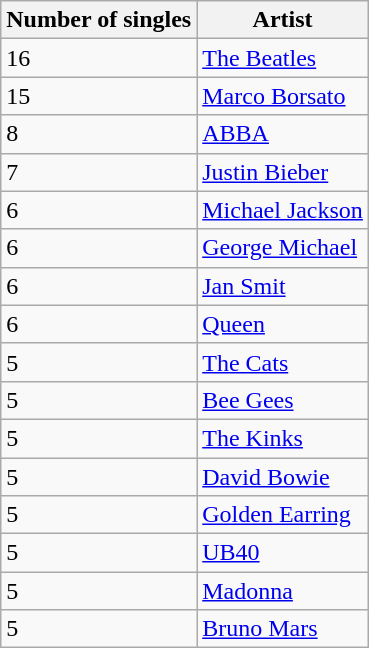<table class="wikitable">
<tr>
<th>Number of singles</th>
<th>Artist </th>
</tr>
<tr>
<td>16</td>
<td><a href='#'>The Beatles</a></td>
</tr>
<tr>
<td>15</td>
<td><a href='#'>Marco Borsato</a></td>
</tr>
<tr>
<td>8</td>
<td><a href='#'>ABBA</a></td>
</tr>
<tr>
<td>7</td>
<td><a href='#'>Justin Bieber</a></td>
</tr>
<tr>
<td>6</td>
<td><a href='#'>Michael Jackson</a></td>
</tr>
<tr>
<td>6</td>
<td><a href='#'>George Michael</a></td>
</tr>
<tr>
<td>6</td>
<td><a href='#'>Jan Smit</a></td>
</tr>
<tr>
<td>6</td>
<td><a href='#'>Queen</a></td>
</tr>
<tr>
<td>5</td>
<td><a href='#'>The Cats</a></td>
</tr>
<tr>
<td>5</td>
<td><a href='#'>Bee Gees</a></td>
</tr>
<tr>
<td>5</td>
<td><a href='#'>The Kinks</a></td>
</tr>
<tr>
<td>5</td>
<td><a href='#'>David Bowie</a></td>
</tr>
<tr>
<td>5</td>
<td><a href='#'>Golden Earring</a></td>
</tr>
<tr>
<td>5</td>
<td><a href='#'>UB40</a></td>
</tr>
<tr>
<td>5</td>
<td><a href='#'>Madonna</a></td>
</tr>
<tr>
<td>5</td>
<td><a href='#'>Bruno Mars</a></td>
</tr>
</table>
